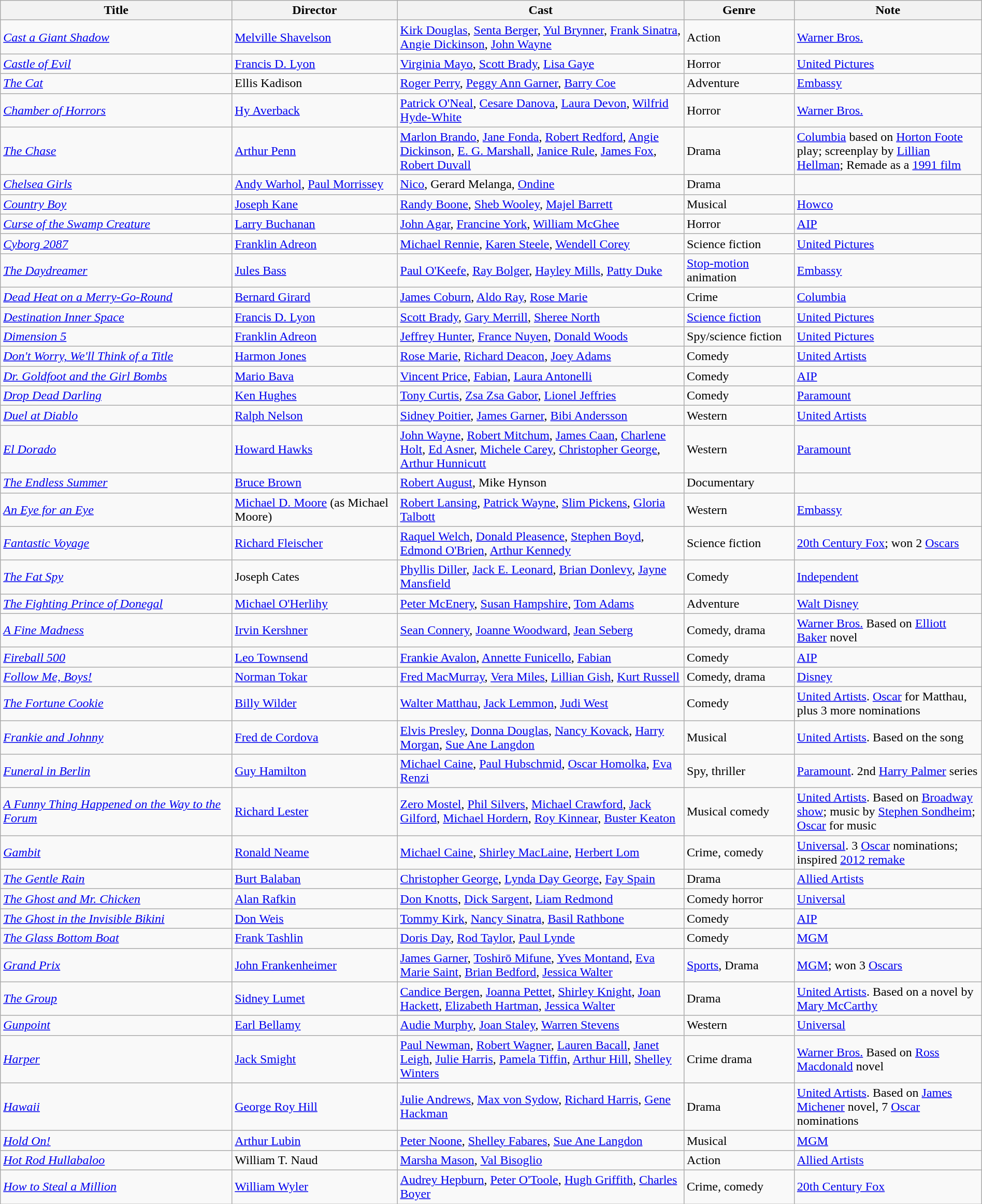<table class="wikitable" width= "100%">
<tr>
<th width=21%>Title</th>
<th width=15%>Director</th>
<th width=26%>Cast</th>
<th width=10%>Genre</th>
<th width=17%>Note</th>
</tr>
<tr>
<td><em><a href='#'>Cast a Giant Shadow</a></em></td>
<td><a href='#'>Melville Shavelson</a></td>
<td><a href='#'>Kirk Douglas</a>, <a href='#'>Senta Berger</a>, <a href='#'>Yul Brynner</a>, <a href='#'>Frank Sinatra</a>, <a href='#'>Angie Dickinson</a>, <a href='#'>John Wayne</a></td>
<td>Action</td>
<td><a href='#'>Warner Bros.</a></td>
</tr>
<tr>
<td><em><a href='#'>Castle of Evil</a></em></td>
<td><a href='#'>Francis D. Lyon</a></td>
<td><a href='#'>Virginia Mayo</a>, <a href='#'>Scott Brady</a>, <a href='#'>Lisa Gaye</a></td>
<td>Horror</td>
<td><a href='#'>United Pictures</a></td>
</tr>
<tr>
<td><em><a href='#'>The Cat</a></em></td>
<td>Ellis Kadison</td>
<td><a href='#'>Roger Perry</a>, <a href='#'>Peggy Ann Garner</a>, <a href='#'>Barry Coe</a></td>
<td>Adventure</td>
<td><a href='#'>Embassy</a></td>
</tr>
<tr>
<td><em><a href='#'>Chamber of Horrors</a></em></td>
<td><a href='#'>Hy Averback</a></td>
<td><a href='#'>Patrick O'Neal</a>, <a href='#'>Cesare Danova</a>, <a href='#'>Laura Devon</a>, <a href='#'>Wilfrid Hyde-White</a></td>
<td>Horror</td>
<td><a href='#'>Warner Bros.</a></td>
</tr>
<tr>
<td><em><a href='#'>The Chase</a></em></td>
<td><a href='#'>Arthur Penn</a></td>
<td><a href='#'>Marlon Brando</a>, <a href='#'>Jane Fonda</a>, <a href='#'>Robert Redford</a>, <a href='#'>Angie Dickinson</a>, <a href='#'>E. G. Marshall</a>, <a href='#'>Janice Rule</a>, <a href='#'>James Fox</a>, <a href='#'>Robert Duvall</a></td>
<td>Drama</td>
<td><a href='#'>Columbia</a> based on <a href='#'>Horton Foote</a> play; screenplay by <a href='#'>Lillian Hellman</a>; Remade as a <a href='#'>1991 film</a></td>
</tr>
<tr>
<td><em><a href='#'>Chelsea Girls</a></em></td>
<td><a href='#'>Andy Warhol</a>, <a href='#'>Paul Morrissey</a></td>
<td><a href='#'>Nico</a>, Gerard Melanga, <a href='#'>Ondine</a></td>
<td>Drama</td>
<td></td>
</tr>
<tr>
<td><em><a href='#'>Country Boy</a></em></td>
<td><a href='#'>Joseph Kane</a></td>
<td><a href='#'>Randy Boone</a>, <a href='#'>Sheb Wooley</a>, <a href='#'>Majel Barrett</a></td>
<td>Musical</td>
<td><a href='#'>Howco</a></td>
</tr>
<tr>
<td><em><a href='#'>Curse of the Swamp Creature</a></em></td>
<td><a href='#'>Larry Buchanan</a></td>
<td><a href='#'>John Agar</a>, <a href='#'>Francine York</a>, <a href='#'>William McGhee</a></td>
<td>Horror</td>
<td><a href='#'>AIP</a></td>
</tr>
<tr>
<td><em><a href='#'>Cyborg 2087</a></em></td>
<td><a href='#'>Franklin Adreon</a></td>
<td><a href='#'>Michael Rennie</a>, <a href='#'>Karen Steele</a>, <a href='#'>Wendell Corey</a></td>
<td>Science fiction</td>
<td><a href='#'>United Pictures</a></td>
</tr>
<tr>
<td><em><a href='#'>The Daydreamer</a></em></td>
<td><a href='#'>Jules Bass</a></td>
<td><a href='#'>Paul O'Keefe</a>, <a href='#'>Ray Bolger</a>, <a href='#'>Hayley Mills</a>, <a href='#'>Patty Duke</a></td>
<td><a href='#'>Stop-motion</a> animation</td>
<td><a href='#'>Embassy</a></td>
</tr>
<tr>
<td><em><a href='#'>Dead Heat on a Merry-Go-Round</a></em></td>
<td><a href='#'>Bernard Girard</a></td>
<td><a href='#'>James Coburn</a>, <a href='#'>Aldo Ray</a>, <a href='#'>Rose Marie</a></td>
<td>Crime</td>
<td><a href='#'>Columbia</a></td>
</tr>
<tr>
<td><em><a href='#'>Destination Inner Space</a></em></td>
<td><a href='#'>Francis D. Lyon</a></td>
<td><a href='#'>Scott Brady</a>, <a href='#'>Gary Merrill</a>, <a href='#'>Sheree North</a></td>
<td><a href='#'>Science fiction</a></td>
<td><a href='#'>United Pictures</a></td>
</tr>
<tr>
<td><em><a href='#'>Dimension 5</a></em></td>
<td><a href='#'>Franklin Adreon</a></td>
<td><a href='#'>Jeffrey Hunter</a>, <a href='#'>France Nuyen</a>, <a href='#'>Donald Woods</a></td>
<td>Spy/science fiction</td>
<td><a href='#'>United Pictures</a></td>
</tr>
<tr>
<td><em><a href='#'>Don't Worry, We'll Think of a Title</a></em></td>
<td><a href='#'>Harmon Jones</a></td>
<td><a href='#'>Rose Marie</a>, <a href='#'>Richard Deacon</a>, <a href='#'>Joey Adams</a></td>
<td>Comedy</td>
<td><a href='#'>United Artists</a></td>
</tr>
<tr>
<td><em><a href='#'>Dr. Goldfoot and the Girl Bombs</a></em></td>
<td><a href='#'>Mario Bava</a></td>
<td><a href='#'>Vincent Price</a>, <a href='#'>Fabian</a>, <a href='#'>Laura Antonelli</a></td>
<td>Comedy</td>
<td><a href='#'>AIP</a></td>
</tr>
<tr>
<td><em><a href='#'>Drop Dead Darling</a></em></td>
<td><a href='#'>Ken Hughes</a></td>
<td><a href='#'>Tony Curtis</a>, <a href='#'>Zsa Zsa Gabor</a>, <a href='#'>Lionel Jeffries</a></td>
<td>Comedy</td>
<td><a href='#'>Paramount</a></td>
</tr>
<tr>
<td><em><a href='#'>Duel at Diablo</a></em></td>
<td><a href='#'>Ralph Nelson</a></td>
<td><a href='#'>Sidney Poitier</a>, <a href='#'>James Garner</a>, <a href='#'>Bibi Andersson</a></td>
<td>Western</td>
<td><a href='#'>United Artists</a></td>
</tr>
<tr>
<td><em><a href='#'>El Dorado</a></em></td>
<td><a href='#'>Howard Hawks</a></td>
<td><a href='#'>John Wayne</a>, <a href='#'>Robert Mitchum</a>, <a href='#'>James Caan</a>, <a href='#'>Charlene Holt</a>, <a href='#'>Ed Asner</a>, <a href='#'>Michele Carey</a>, <a href='#'>Christopher George</a>, <a href='#'>Arthur Hunnicutt</a></td>
<td>Western</td>
<td><a href='#'>Paramount</a></td>
</tr>
<tr>
<td><em><a href='#'>The Endless Summer</a></em></td>
<td><a href='#'>Bruce Brown</a></td>
<td><a href='#'>Robert August</a>, Mike Hynson</td>
<td>Documentary</td>
<td></td>
</tr>
<tr>
<td><em><a href='#'>An Eye for an Eye</a></em></td>
<td><a href='#'>Michael D. Moore</a> (as Michael Moore)</td>
<td><a href='#'>Robert Lansing</a>, <a href='#'>Patrick Wayne</a>, <a href='#'>Slim Pickens</a>, <a href='#'>Gloria Talbott</a></td>
<td>Western</td>
<td><a href='#'>Embassy</a></td>
</tr>
<tr>
<td><em><a href='#'>Fantastic Voyage</a></em></td>
<td><a href='#'>Richard Fleischer</a></td>
<td><a href='#'>Raquel Welch</a>, <a href='#'>Donald Pleasence</a>, <a href='#'>Stephen Boyd</a>, <a href='#'>Edmond O'Brien</a>, <a href='#'>Arthur Kennedy</a></td>
<td>Science fiction</td>
<td><a href='#'>20th Century Fox</a>; won 2 <a href='#'>Oscars</a></td>
</tr>
<tr>
<td><em><a href='#'>The Fat Spy</a></em></td>
<td>Joseph Cates</td>
<td><a href='#'>Phyllis Diller</a>, <a href='#'>Jack E. Leonard</a>, <a href='#'>Brian Donlevy</a>, <a href='#'>Jayne Mansfield</a></td>
<td>Comedy</td>
<td><a href='#'>Independent</a></td>
</tr>
<tr>
<td><em><a href='#'>The Fighting Prince of Donegal</a></em></td>
<td><a href='#'>Michael O'Herlihy</a></td>
<td><a href='#'>Peter McEnery</a>, <a href='#'>Susan Hampshire</a>, <a href='#'>Tom Adams</a></td>
<td>Adventure</td>
<td><a href='#'>Walt Disney</a></td>
</tr>
<tr>
<td><em><a href='#'>A Fine Madness</a></em></td>
<td><a href='#'>Irvin Kershner</a></td>
<td><a href='#'>Sean Connery</a>, <a href='#'>Joanne Woodward</a>, <a href='#'>Jean Seberg</a></td>
<td>Comedy, drama</td>
<td><a href='#'>Warner Bros.</a> Based on <a href='#'>Elliott Baker</a> novel</td>
</tr>
<tr>
<td><em><a href='#'>Fireball 500</a></em></td>
<td><a href='#'>Leo Townsend</a></td>
<td><a href='#'>Frankie Avalon</a>, <a href='#'>Annette Funicello</a>, <a href='#'>Fabian</a></td>
<td>Comedy</td>
<td><a href='#'>AIP</a></td>
</tr>
<tr>
<td><em><a href='#'>Follow Me, Boys!</a></em></td>
<td><a href='#'>Norman Tokar</a></td>
<td><a href='#'>Fred MacMurray</a>, <a href='#'>Vera Miles</a>, <a href='#'>Lillian Gish</a>, <a href='#'>Kurt Russell</a></td>
<td>Comedy, drama</td>
<td><a href='#'>Disney</a></td>
</tr>
<tr>
<td><em><a href='#'>The Fortune Cookie</a></em></td>
<td><a href='#'>Billy Wilder</a></td>
<td><a href='#'>Walter Matthau</a>, <a href='#'>Jack Lemmon</a>, <a href='#'>Judi West</a></td>
<td>Comedy</td>
<td><a href='#'>United Artists</a>. <a href='#'>Oscar</a> for Matthau, plus 3 more nominations</td>
</tr>
<tr>
<td><em><a href='#'>Frankie and Johnny</a> </em></td>
<td><a href='#'>Fred de Cordova</a></td>
<td><a href='#'>Elvis Presley</a>, <a href='#'>Donna Douglas</a>, <a href='#'>Nancy Kovack</a>, <a href='#'>Harry Morgan</a>, <a href='#'>Sue Ane Langdon</a></td>
<td>Musical</td>
<td><a href='#'>United Artists</a>. Based on the song</td>
</tr>
<tr>
<td><em><a href='#'>Funeral in Berlin</a></em></td>
<td><a href='#'>Guy Hamilton</a></td>
<td><a href='#'>Michael Caine</a>, <a href='#'>Paul Hubschmid</a>, <a href='#'>Oscar Homolka</a>, <a href='#'>Eva Renzi</a></td>
<td>Spy, thriller</td>
<td><a href='#'>Paramount</a>. 2nd <a href='#'>Harry Palmer</a> series</td>
</tr>
<tr>
<td><em><a href='#'>A Funny Thing Happened on the Way to the Forum</a></em></td>
<td><a href='#'>Richard Lester</a></td>
<td><a href='#'>Zero Mostel</a>, <a href='#'>Phil Silvers</a>, <a href='#'>Michael Crawford</a>, <a href='#'>Jack Gilford</a>, <a href='#'>Michael Hordern</a>, <a href='#'>Roy Kinnear</a>, <a href='#'>Buster Keaton</a></td>
<td>Musical comedy</td>
<td><a href='#'>United Artists</a>. Based on <a href='#'>Broadway show</a>; music by <a href='#'>Stephen Sondheim</a>; <a href='#'>Oscar</a> for music</td>
</tr>
<tr>
<td><em><a href='#'>Gambit</a></em></td>
<td><a href='#'>Ronald Neame</a></td>
<td><a href='#'>Michael Caine</a>, <a href='#'>Shirley MacLaine</a>, <a href='#'>Herbert Lom</a></td>
<td>Crime, comedy</td>
<td><a href='#'>Universal</a>. 3 <a href='#'>Oscar</a> nominations; inspired <a href='#'>2012 remake</a></td>
</tr>
<tr>
<td><em><a href='#'>The Gentle Rain</a></em></td>
<td><a href='#'>Burt Balaban</a></td>
<td><a href='#'>Christopher George</a>, <a href='#'>Lynda Day George</a>, <a href='#'>Fay Spain</a></td>
<td>Drama</td>
<td><a href='#'>Allied Artists</a></td>
</tr>
<tr>
<td><em><a href='#'>The Ghost and Mr. Chicken</a></em></td>
<td><a href='#'>Alan Rafkin</a></td>
<td><a href='#'>Don Knotts</a>, <a href='#'>Dick Sargent</a>, <a href='#'>Liam Redmond</a></td>
<td>Comedy horror</td>
<td><a href='#'>Universal</a></td>
</tr>
<tr>
<td><em><a href='#'>The Ghost in the Invisible Bikini</a></em></td>
<td><a href='#'>Don Weis</a></td>
<td><a href='#'>Tommy Kirk</a>, <a href='#'>Nancy Sinatra</a>, <a href='#'>Basil Rathbone</a></td>
<td>Comedy</td>
<td><a href='#'>AIP</a></td>
</tr>
<tr>
<td><em><a href='#'>The Glass Bottom Boat</a></em></td>
<td><a href='#'>Frank Tashlin</a></td>
<td><a href='#'>Doris Day</a>, <a href='#'>Rod Taylor</a>, <a href='#'>Paul Lynde</a></td>
<td>Comedy</td>
<td><a href='#'>MGM</a></td>
</tr>
<tr>
<td><em><a href='#'>Grand Prix</a></em></td>
<td><a href='#'>John Frankenheimer</a></td>
<td><a href='#'>James Garner</a>, <a href='#'>Toshirō Mifune</a>, <a href='#'>Yves Montand</a>, <a href='#'>Eva Marie Saint</a>, <a href='#'>Brian Bedford</a>, <a href='#'>Jessica Walter</a></td>
<td><a href='#'>Sports</a>, Drama</td>
<td><a href='#'>MGM</a>; won 3 <a href='#'>Oscars</a></td>
</tr>
<tr>
<td><em><a href='#'>The Group</a></em></td>
<td><a href='#'>Sidney Lumet</a></td>
<td><a href='#'>Candice Bergen</a>, <a href='#'>Joanna Pettet</a>, <a href='#'>Shirley Knight</a>, <a href='#'>Joan Hackett</a>, <a href='#'>Elizabeth Hartman</a>, <a href='#'>Jessica Walter</a></td>
<td>Drama</td>
<td><a href='#'>United Artists</a>. Based on a novel by <a href='#'>Mary McCarthy</a></td>
</tr>
<tr>
<td><em><a href='#'>Gunpoint</a></em></td>
<td><a href='#'>Earl Bellamy</a></td>
<td><a href='#'>Audie Murphy</a>, <a href='#'>Joan Staley</a>, <a href='#'>Warren Stevens</a></td>
<td>Western</td>
<td><a href='#'>Universal</a></td>
</tr>
<tr>
<td><em><a href='#'>Harper</a></em></td>
<td><a href='#'>Jack Smight</a></td>
<td><a href='#'>Paul Newman</a>, <a href='#'>Robert Wagner</a>, <a href='#'>Lauren Bacall</a>, <a href='#'>Janet Leigh</a>, <a href='#'>Julie Harris</a>, <a href='#'>Pamela Tiffin</a>, <a href='#'>Arthur Hill</a>, <a href='#'>Shelley Winters</a></td>
<td>Crime drama</td>
<td><a href='#'>Warner Bros.</a> Based on <a href='#'>Ross Macdonald</a> novel</td>
</tr>
<tr>
<td><em><a href='#'>Hawaii</a></em></td>
<td><a href='#'>George Roy Hill</a></td>
<td><a href='#'>Julie Andrews</a>, <a href='#'>Max von Sydow</a>, <a href='#'>Richard Harris</a>, <a href='#'>Gene Hackman</a></td>
<td>Drama</td>
<td><a href='#'>United Artists</a>. Based on <a href='#'>James Michener</a> novel, 7 <a href='#'>Oscar</a> nominations</td>
</tr>
<tr>
<td><em><a href='#'>Hold On!</a></em></td>
<td><a href='#'>Arthur Lubin</a></td>
<td><a href='#'>Peter Noone</a>, <a href='#'>Shelley Fabares</a>, <a href='#'>Sue Ane Langdon</a></td>
<td>Musical</td>
<td><a href='#'>MGM</a></td>
</tr>
<tr>
<td><em><a href='#'>Hot Rod Hullabaloo</a></em></td>
<td>William T. Naud</td>
<td><a href='#'>Marsha Mason</a>, <a href='#'>Val Bisoglio</a></td>
<td>Action</td>
<td><a href='#'>Allied Artists</a></td>
</tr>
<tr>
<td><em><a href='#'>How to Steal a Million</a></em></td>
<td><a href='#'>William Wyler</a></td>
<td><a href='#'>Audrey Hepburn</a>, <a href='#'>Peter O'Toole</a>, <a href='#'>Hugh Griffith</a>, <a href='#'>Charles Boyer</a></td>
<td>Crime, comedy</td>
<td><a href='#'>20th Century Fox</a></td>
</tr>
</table>
